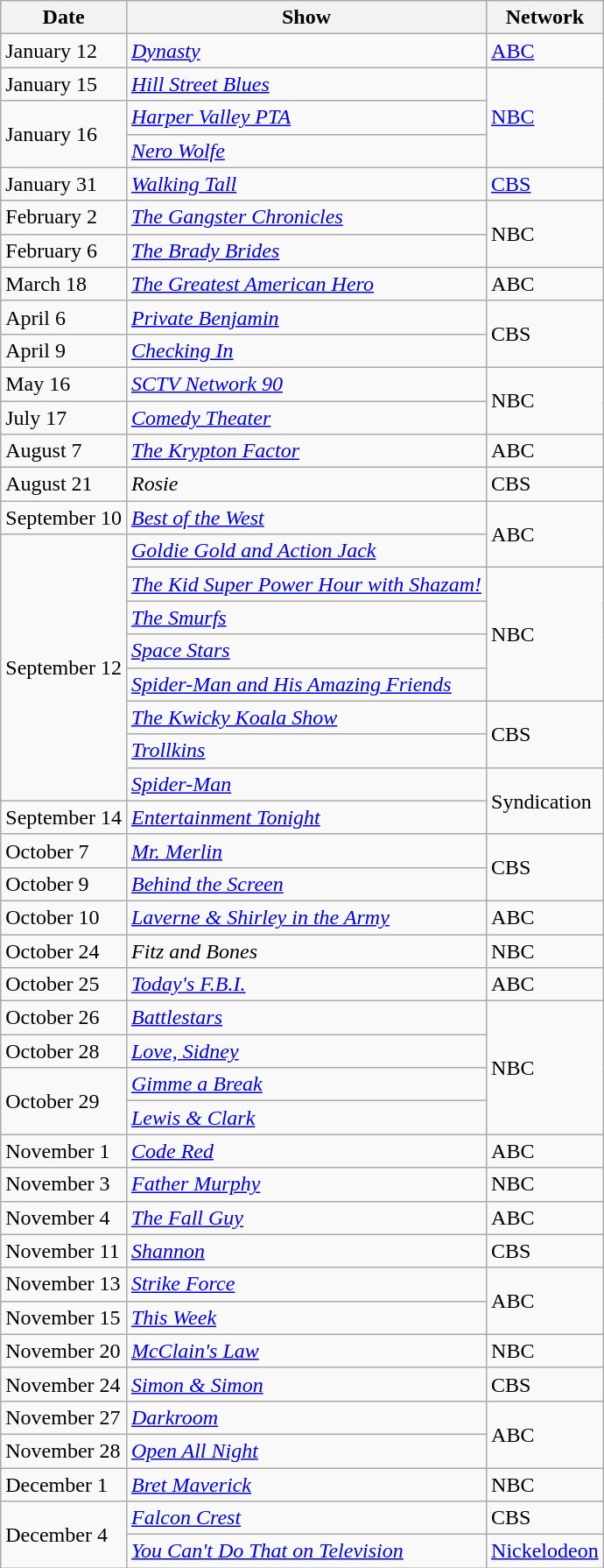<table class="wikitable sortable">
<tr>
<th>Date</th>
<th>Show</th>
<th>Network</th>
</tr>
<tr>
<td>January 12</td>
<td><em><a href='#'>Dynasty</a></em></td>
<td><a href='#'>ABC</a></td>
</tr>
<tr>
<td>January 15</td>
<td><em><a href='#'>Hill Street Blues</a></em></td>
<td rowspan="3"><a href='#'>NBC</a></td>
</tr>
<tr>
<td rowspan="2">January 16</td>
<td><em><a href='#'>Harper Valley PTA</a></em></td>
</tr>
<tr>
<td><em><a href='#'>Nero Wolfe</a></em></td>
</tr>
<tr>
<td>January 31</td>
<td><em><a href='#'>Walking Tall</a></em></td>
<td><a href='#'>CBS</a></td>
</tr>
<tr>
<td>February 2</td>
<td><em><a href='#'>The Gangster Chronicles</a></em></td>
<td rowspan="2">NBC</td>
</tr>
<tr>
<td>February 6</td>
<td><em><a href='#'>The Brady Brides</a></em></td>
</tr>
<tr>
<td>March 18</td>
<td><em><a href='#'>The Greatest American Hero</a></em></td>
<td>ABC</td>
</tr>
<tr>
<td>April 6</td>
<td><em><a href='#'>Private Benjamin</a></em></td>
<td rowspan="2">CBS</td>
</tr>
<tr>
<td>April 9</td>
<td><em><a href='#'>Checking In</a></em></td>
</tr>
<tr>
<td>May 16</td>
<td><em><a href='#'>SCTV Network 90</a></em></td>
<td rowspan="2">NBC</td>
</tr>
<tr>
<td>July 17</td>
<td><em><a href='#'>Comedy Theater</a></em></td>
</tr>
<tr>
<td>August 7</td>
<td><em><a href='#'>The Krypton Factor</a></em></td>
<td>ABC</td>
</tr>
<tr>
<td>August 21</td>
<td><em>Rosie</em></td>
<td>CBS</td>
</tr>
<tr>
<td>September 10</td>
<td><em><a href='#'>Best of the West</a></em></td>
<td rowspan="2">ABC</td>
</tr>
<tr>
<td rowspan="8">September 12</td>
<td><em><a href='#'>Goldie Gold and Action Jack</a></em></td>
</tr>
<tr>
<td><em><a href='#'>The Kid Super Power Hour with Shazam!</a></em></td>
<td rowspan="4">NBC</td>
</tr>
<tr>
<td><em><a href='#'>The Smurfs</a></em></td>
</tr>
<tr>
<td><em><a href='#'>Space Stars</a></em></td>
</tr>
<tr>
<td><em><a href='#'>Spider-Man and His Amazing Friends</a></em></td>
</tr>
<tr>
<td><em><a href='#'>The Kwicky Koala Show</a></em></td>
<td rowspan="2">CBS</td>
</tr>
<tr>
<td><em><a href='#'>Trollkins</a></em></td>
</tr>
<tr>
<td><em><a href='#'>Spider-Man</a></em></td>
<td rowspan="2">Syndication</td>
</tr>
<tr>
<td>September 14</td>
<td><em><a href='#'>Entertainment Tonight</a></em></td>
</tr>
<tr>
<td>October 7</td>
<td><em><a href='#'>Mr. Merlin</a></em></td>
<td rowspan="2">CBS</td>
</tr>
<tr>
<td>October 9</td>
<td><em><a href='#'>Behind the Screen</a></em></td>
</tr>
<tr>
<td>October 10</td>
<td><em><a href='#'>Laverne & Shirley in the Army</a></em></td>
<td>ABC</td>
</tr>
<tr>
<td>October 24</td>
<td><em>Fitz and Bones</em></td>
<td>NBC</td>
</tr>
<tr>
<td>October 25</td>
<td><em><a href='#'>Today's F.B.I.</a></em></td>
<td>ABC</td>
</tr>
<tr>
<td>October 26</td>
<td><em><a href='#'>Battlestars</a></em></td>
<td rowspan="4">NBC</td>
</tr>
<tr>
<td>October 28</td>
<td><em><a href='#'>Love, Sidney</a></em></td>
</tr>
<tr>
<td rowspan="2">October 29</td>
<td><em><a href='#'>Gimme a Break</a></em></td>
</tr>
<tr>
<td><em><a href='#'>Lewis & Clark</a></em></td>
</tr>
<tr>
<td>November 1</td>
<td><em><a href='#'>Code Red</a></em></td>
<td>ABC</td>
</tr>
<tr>
<td>November 3</td>
<td><em><a href='#'>Father Murphy</a></em></td>
<td>NBC</td>
</tr>
<tr>
<td>November 4</td>
<td><em><a href='#'>The Fall Guy</a></em></td>
<td>ABC</td>
</tr>
<tr>
<td>November 11</td>
<td><em><a href='#'>Shannon</a></em></td>
<td>CBS</td>
</tr>
<tr>
<td>November 13</td>
<td><em><a href='#'>Strike Force</a></em></td>
<td rowspan="2">ABC</td>
</tr>
<tr>
<td>November 15</td>
<td><em><a href='#'>This Week</a></em></td>
</tr>
<tr>
<td>November 20</td>
<td><em><a href='#'>McClain's Law</a></em></td>
<td>NBC</td>
</tr>
<tr>
<td>November 24</td>
<td><em><a href='#'>Simon & Simon</a></em></td>
<td>CBS</td>
</tr>
<tr>
<td>November 27</td>
<td><em><a href='#'>Darkroom</a></em></td>
<td rowspan="2">ABC</td>
</tr>
<tr>
<td>November 28</td>
<td><em><a href='#'>Open All Night</a></em></td>
</tr>
<tr>
<td>December 1</td>
<td><em><a href='#'>Bret Maverick</a></em></td>
<td>NBC</td>
</tr>
<tr>
<td rowspan="2">December 4</td>
<td><em><a href='#'>Falcon Crest</a></em></td>
<td>CBS</td>
</tr>
<tr>
<td><em><a href='#'>You Can't Do That on Television</a></em></td>
<td><a href='#'>Nickelodeon</a></td>
</tr>
</table>
